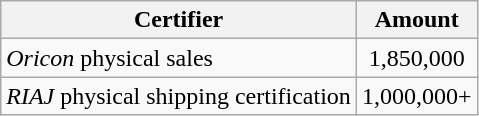<table class="wikitable">
<tr>
<th>Certifier</th>
<th>Amount</th>
</tr>
<tr>
<td><em>Oricon</em> physical sales</td>
<td align="center">1,850,000</td>
</tr>
<tr>
<td><em>RIAJ</em> physical shipping certification</td>
<td align="center">1,000,000+</td>
</tr>
</table>
